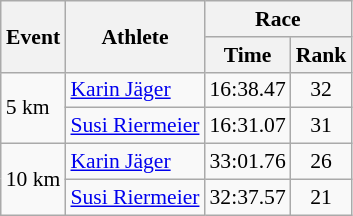<table class="wikitable" border="1" style="font-size:90%">
<tr>
<th rowspan=2>Event</th>
<th rowspan=2>Athlete</th>
<th colspan=2>Race</th>
</tr>
<tr>
<th>Time</th>
<th>Rank</th>
</tr>
<tr>
<td rowspan=2>5 km</td>
<td><a href='#'>Karin Jäger</a></td>
<td align=center>16:38.47</td>
<td align=center>32</td>
</tr>
<tr>
<td><a href='#'>Susi Riermeier</a></td>
<td align=center>16:31.07</td>
<td align=center>31</td>
</tr>
<tr>
<td rowspan=2>10 km</td>
<td><a href='#'>Karin Jäger</a></td>
<td align=center>33:01.76</td>
<td align=center>26</td>
</tr>
<tr>
<td><a href='#'>Susi Riermeier</a></td>
<td align=center>32:37.57</td>
<td align=center>21</td>
</tr>
</table>
